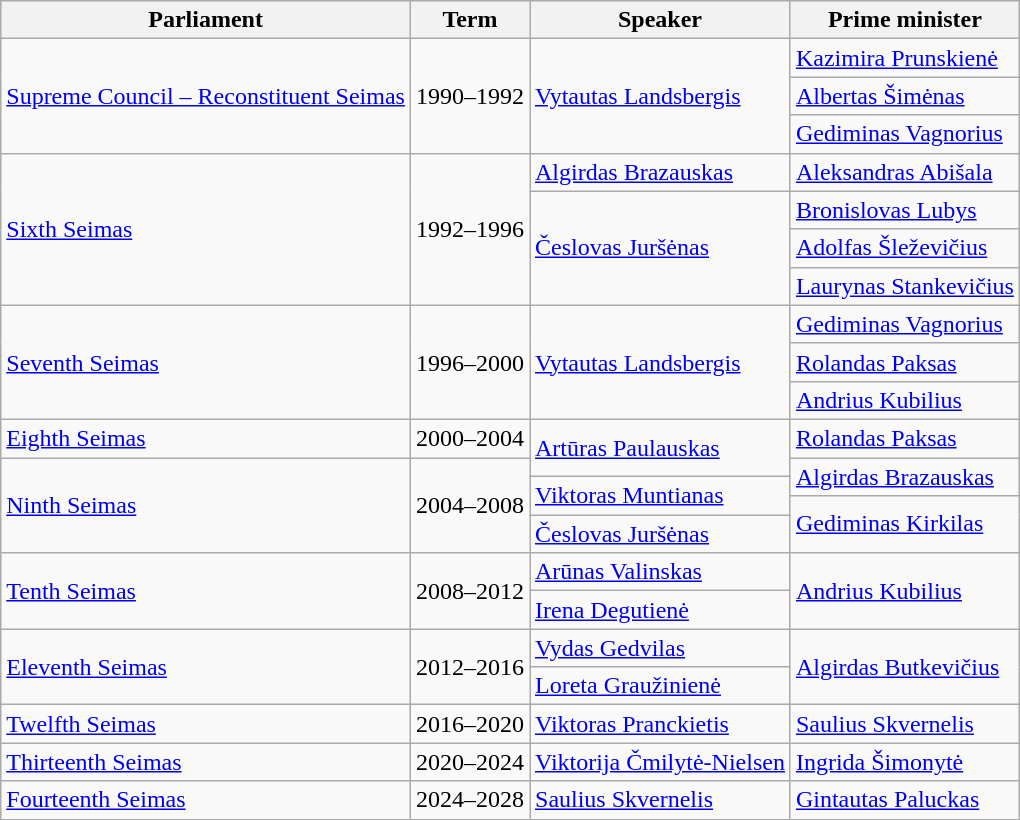<table class=wikitable style=text-align:right>
<tr>
<th>Parliament</th>
<th>Term</th>
<th>Speaker</th>
<th>Prime minister</th>
</tr>
<tr>
<td align=left rowspan=4><a href='#'>Supreme Council – Reconstituent Seimas</a></td>
<td rowspan=4>1990–1992</td>
<td rowspan=4 align=left><a href='#'>Vytautas Landsbergis</a></td>
<td align=left><a href='#'>Kazimira Prunskienė</a></td>
</tr>
<tr>
<td align=left><a href='#'>Albertas Šimėnas</a></td>
</tr>
<tr>
<td align=left><a href='#'>Gediminas Vagnorius</a></td>
</tr>
<tr>
<td rowspan=2 align=left><a href='#'>Aleksandras Abišala</a></td>
</tr>
<tr>
<td align=left rowspan=5><a href='#'>Sixth Seimas</a></td>
<td rowspan=5>1992–1996</td>
<td rowspan=2 align=left><a href='#'>Algirdas Brazauskas</a></td>
</tr>
<tr>
<td align=left rowspan=2><a href='#'>Bronislovas Lubys</a></td>
</tr>
<tr>
<td align=left rowspan=3><a href='#'>Česlovas Juršėnas</a></td>
</tr>
<tr>
<td align=left><a href='#'>Adolfas Šleževičius</a></td>
</tr>
<tr>
<td align=left><a href='#'>Laurynas Stankevičius</a></td>
</tr>
<tr>
<td align=left rowspan=3><a href='#'>Seventh Seimas</a></td>
<td rowspan=3>1996–2000</td>
<td rowspan=3 align=left><a href='#'>Vytautas Landsbergis</a></td>
<td align=left><a href='#'>Gediminas Vagnorius</a></td>
</tr>
<tr>
<td align=left><a href='#'>Rolandas Paksas</a></td>
</tr>
<tr>
<td align=left><a href='#'>Andrius Kubilius</a></td>
</tr>
<tr>
<td align=left rowspan=2><a href='#'>Eighth Seimas</a></td>
<td rowspan=2>2000–2004</td>
<td rowspan=3 align=left><a href='#'>Artūras Paulauskas</a></td>
<td align=left><a href='#'>Rolandas Paksas</a></td>
</tr>
<tr>
<td align=left rowspan=3><a href='#'>Algirdas Brazauskas</a></td>
</tr>
<tr>
<td align=left rowspan=4><a href='#'>Ninth Seimas</a></td>
<td rowspan=4>2004–2008</td>
</tr>
<tr>
<td align=left rowspan=2><a href='#'>Viktoras Muntianas</a></td>
</tr>
<tr>
<td align=left rowspan=2><a href='#'>Gediminas Kirkilas</a></td>
</tr>
<tr>
<td align=left><a href='#'>Česlovas Juršėnas</a></td>
</tr>
<tr>
<td align=left rowspan=2><a href='#'>Tenth Seimas</a></td>
<td rowspan=2>2008–2012</td>
<td align=left><a href='#'>Arūnas Valinskas</a></td>
<td align=left rowspan=2><a href='#'>Andrius Kubilius</a></td>
</tr>
<tr>
<td align=left><a href='#'>Irena Degutienė</a></td>
</tr>
<tr>
<td align=left rowspan=2><a href='#'>Eleventh Seimas</a></td>
<td rowspan=2>2012–2016</td>
<td align=left><a href='#'>Vydas Gedvilas</a></td>
<td align=left rowspan=2><a href='#'>Algirdas Butkevičius</a></td>
</tr>
<tr>
<td align=left><a href='#'>Loreta Graužinienė</a></td>
</tr>
<tr>
<td align=left><a href='#'>Twelfth Seimas</a></td>
<td>2016–2020</td>
<td align=left><a href='#'>Viktoras Pranckietis </a></td>
<td align=left><a href='#'>Saulius Skvernelis</a></td>
</tr>
<tr>
<td align=left><a href='#'>Thirteenth Seimas</a></td>
<td>2020–2024</td>
<td align="left"><a href='#'>Viktorija Čmilytė-Nielsen</a></td>
<td align=left><a href='#'>Ingrida Šimonytė</a></td>
</tr>
<tr>
<td align=left><a href='#'>Fourteenth Seimas</a></td>
<td>2024–2028</td>
<td align="left"><a href='#'>Saulius Skvernelis</a></td>
<td align=left><a href='#'>Gintautas Paluckas</a></td>
</tr>
</table>
